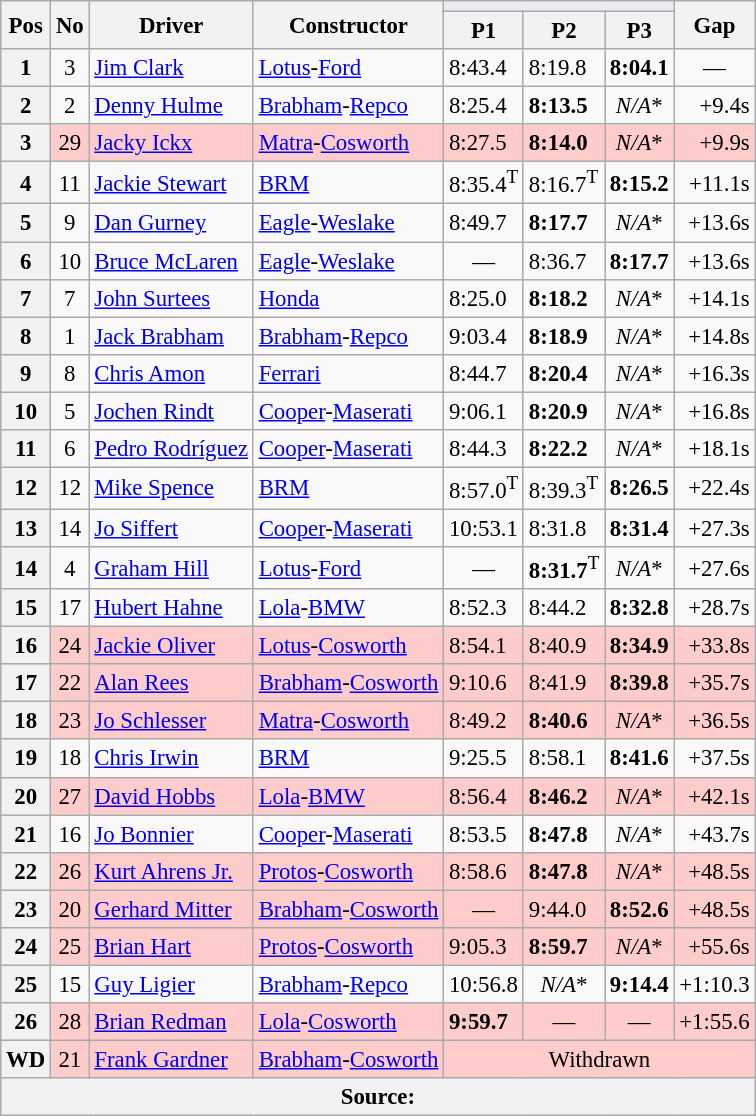<table class="wikitable sortable" style="font-size: 95%;">
<tr>
<th rowspan="2">Pos</th>
<th rowspan="2">No</th>
<th rowspan="2">Driver</th>
<th rowspan="2">Constructor</th>
<th colspan="3" style="background:#eaecf0; text-align:center;"></th>
<th rowspan="2">Gap</th>
</tr>
<tr>
<th><span>P1</span></th>
<th><span>P2</span></th>
<th><span>P3</span></th>
</tr>
<tr>
<th>1</th>
<td align=center>3</td>
<td> <a href='#'>Jim Clark</a></td>
<td><a href='#'>Lotus</a>-<a href='#'>Ford</a></td>
<td>8:43.4</td>
<td>8:19.8</td>
<td><strong>8:04.1</strong></td>
<td align=center>—</td>
</tr>
<tr>
<th>2</th>
<td align=center>2</td>
<td> <a href='#'>Denny Hulme</a></td>
<td><a href='#'>Brabham</a>-<a href='#'>Repco</a></td>
<td>8:25.4</td>
<td><strong>8:13.5</strong></td>
<td align=center><em>N/A</em>*</td>
<td align=right>+9.4s</td>
</tr>
<tr style="background:#fcc;">
<th>3</th>
<td align=center>29</td>
<td> <a href='#'>Jacky Ickx</a></td>
<td><a href='#'>Matra</a>-<a href='#'>Cosworth</a></td>
<td>8:27.5</td>
<td><strong>8:14.0</strong></td>
<td align=center><em>N/A</em>*</td>
<td align=right>+9.9s</td>
</tr>
<tr>
<th>4</th>
<td align=center>11</td>
<td> <a href='#'>Jackie Stewart</a></td>
<td><a href='#'>BRM</a></td>
<td>8:35.4<sup>T</sup></td>
<td>8:16.7<sup>T</sup></td>
<td><strong>8:15.2</strong></td>
<td align=right>+11.1s</td>
</tr>
<tr>
<th>5</th>
<td align=center>9</td>
<td> <a href='#'>Dan Gurney</a></td>
<td><a href='#'>Eagle</a>-<a href='#'>Weslake</a></td>
<td>8:49.7</td>
<td><strong>8:17.7</strong></td>
<td align=center><em>N/A</em>*</td>
<td align=right>+13.6s</td>
</tr>
<tr>
<th>6</th>
<td align=center>10</td>
<td> <a href='#'>Bruce McLaren</a></td>
<td><a href='#'>Eagle</a>-<a href='#'>Weslake</a></td>
<td align=center>—</td>
<td>8:36.7</td>
<td><strong>8:17.7</strong></td>
<td align=right>+13.6s</td>
</tr>
<tr>
<th>7</th>
<td align=center>7</td>
<td> <a href='#'>John Surtees</a></td>
<td><a href='#'>Honda</a></td>
<td>8:25.0</td>
<td><strong>8:18.2</strong></td>
<td align=center><em>N/A</em>*</td>
<td align=right>+14.1s</td>
</tr>
<tr>
<th>8</th>
<td align=center>1</td>
<td> <a href='#'>Jack Brabham</a></td>
<td><a href='#'>Brabham</a>-<a href='#'>Repco</a></td>
<td>9:03.4</td>
<td><strong>8:18.9</strong></td>
<td align=center><em>N/A</em>*</td>
<td align=right>+14.8s</td>
</tr>
<tr>
<th>9</th>
<td align=center>8</td>
<td> <a href='#'>Chris Amon</a></td>
<td><a href='#'>Ferrari</a></td>
<td>8:44.7</td>
<td><strong>8:20.4</strong></td>
<td align=center><em>N/A</em>*</td>
<td align=right>+16.3s</td>
</tr>
<tr>
<th>10</th>
<td align=center>5</td>
<td> <a href='#'>Jochen Rindt</a></td>
<td><a href='#'>Cooper</a>-<a href='#'>Maserati</a></td>
<td>9:06.1</td>
<td><strong>8:20.9</strong></td>
<td align=center><em>N/A</em>*</td>
<td align=right>+16.8s</td>
</tr>
<tr>
<th>11</th>
<td align=center>6</td>
<td> <a href='#'>Pedro Rodríguez</a></td>
<td><a href='#'>Cooper</a>-<a href='#'>Maserati</a></td>
<td>8:44.3</td>
<td><strong>8:22.2</strong></td>
<td align=center><em>N/A</em>*</td>
<td align=right>+18.1s</td>
</tr>
<tr>
<th>12</th>
<td align=center>12</td>
<td> <a href='#'>Mike Spence</a></td>
<td><a href='#'>BRM</a></td>
<td>8:57.0<sup>T</sup></td>
<td>8:39.3<sup>T</sup></td>
<td><strong>8:26.5</strong></td>
<td align=right>+22.4s</td>
</tr>
<tr>
<th>13</th>
<td align=center>14</td>
<td> <a href='#'>Jo Siffert</a></td>
<td><a href='#'>Cooper</a>-<a href='#'>Maserati</a></td>
<td>10:53.1</td>
<td>8:31.8</td>
<td><strong>8:31.4</strong></td>
<td align=right>+27.3s</td>
</tr>
<tr>
<th>14</th>
<td align=center>4</td>
<td> <a href='#'>Graham Hill</a></td>
<td><a href='#'>Lotus</a>-<a href='#'>Ford</a></td>
<td align=center>—</td>
<td><strong>8:31.7</strong><sup>T</sup></td>
<td align=center><em>N/A</em>*</td>
<td align=right>+27.6s</td>
</tr>
<tr>
<th>15</th>
<td align=center>17</td>
<td> <a href='#'>Hubert Hahne</a></td>
<td><a href='#'>Lola</a>-<a href='#'>BMW</a></td>
<td>8:52.3</td>
<td>8:44.2</td>
<td><strong>8:32.8</strong></td>
<td align=right>+28.7s</td>
</tr>
<tr style="background:#fcc;">
<th>16</th>
<td align=center>24</td>
<td> <a href='#'>Jackie Oliver</a></td>
<td><a href='#'>Lotus</a>-<a href='#'>Cosworth</a></td>
<td>8:54.1</td>
<td>8:40.9</td>
<td><strong>8:34.9</strong></td>
<td align=right>+33.8s</td>
</tr>
<tr style="background:#fcc;">
<th>17</th>
<td align=center>22</td>
<td> <a href='#'>Alan Rees</a></td>
<td><a href='#'>Brabham</a>-<a href='#'>Cosworth</a></td>
<td>9:10.6</td>
<td>8:41.9</td>
<td><strong>8:39.8</strong></td>
<td align=right>+35.7s</td>
</tr>
<tr style="background:#fcc;">
<th>18</th>
<td align=center>23</td>
<td> <a href='#'>Jo Schlesser</a></td>
<td><a href='#'>Matra</a>-<a href='#'>Cosworth</a></td>
<td>8:49.2</td>
<td><strong>8:40.6</strong></td>
<td align=center><em>N/A</em>*</td>
<td align=right>+36.5s</td>
</tr>
<tr>
<th>19</th>
<td align=center>18</td>
<td> <a href='#'>Chris Irwin</a></td>
<td><a href='#'>BRM</a></td>
<td>9:25.5</td>
<td>8:58.1</td>
<td><strong>8:41.6</strong></td>
<td align=right>+37.5s</td>
</tr>
<tr style="background:#fcc;">
<th>20</th>
<td align=center>27</td>
<td> <a href='#'>David Hobbs</a></td>
<td><a href='#'>Lola</a>-<a href='#'>BMW</a></td>
<td>8:56.4</td>
<td><strong>8:46.2</strong></td>
<td align=center><em>N/A</em>*</td>
<td align=right>+42.1s</td>
</tr>
<tr>
<th>21</th>
<td align=center>16</td>
<td> <a href='#'>Jo Bonnier</a></td>
<td><a href='#'>Cooper</a>-<a href='#'>Maserati</a></td>
<td>8:53.5</td>
<td><strong>8:47.8</strong></td>
<td align=center><em>N/A</em>*</td>
<td align=right>+43.7s</td>
</tr>
<tr style="background:#fcc;">
<th>22</th>
<td align=center>26</td>
<td> <a href='#'>Kurt Ahrens Jr.</a></td>
<td><a href='#'>Protos</a>-<a href='#'>Cosworth</a></td>
<td>8:58.6</td>
<td><strong>8:47.8</strong></td>
<td align=center><em>N/A</em>*</td>
<td align=right>+48.5s</td>
</tr>
<tr style="background:#fcc;">
<th>23</th>
<td align=center>20</td>
<td> <a href='#'>Gerhard Mitter</a></td>
<td><a href='#'>Brabham</a>-<a href='#'>Cosworth</a></td>
<td align=center>—</td>
<td>9:44.0</td>
<td><strong>8:52.6</strong></td>
<td align=right>+48.5s</td>
</tr>
<tr style="background:#fcc;">
<th>24</th>
<td align=center>25</td>
<td> <a href='#'>Brian Hart</a></td>
<td><a href='#'>Protos</a>-<a href='#'>Cosworth</a></td>
<td>9:05.3</td>
<td><strong>8:59.7</strong></td>
<td align=center><em>N/A</em>*</td>
<td align=right>+55.6s</td>
</tr>
<tr>
<th>25</th>
<td align=center>15</td>
<td> <a href='#'>Guy Ligier</a></td>
<td><a href='#'>Brabham</a>-<a href='#'>Repco</a></td>
<td>10:56.8</td>
<td align=center><em>N/A</em>*</td>
<td><strong>9:14.4</strong></td>
<td align=right>+1:10.3</td>
</tr>
<tr style="background:#fcc;">
<th>26</th>
<td align=center>28</td>
<td> <a href='#'>Brian Redman</a></td>
<td><a href='#'>Lola</a>-<a href='#'>Cosworth</a></td>
<td><strong>9:59.7</strong></td>
<td align=center>—</td>
<td align=center>—</td>
<td align=right>+1:55.6</td>
</tr>
<tr style="background:#fcc;">
<th>WD</th>
<td align=center>21</td>
<td> <a href='#'>Frank Gardner</a></td>
<td><a href='#'>Brabham</a>-<a href='#'>Cosworth</a></td>
<td colspan=4 align=center>Withdrawn</td>
</tr>
<tr>
<th colspan=8>Source:</th>
</tr>
</table>
